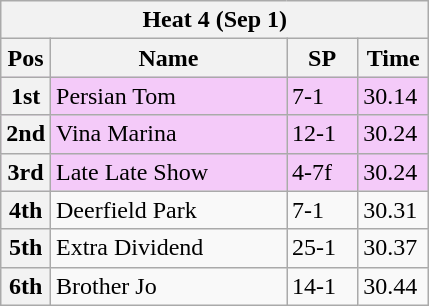<table class="wikitable">
<tr>
<th colspan="6">Heat 4 (Sep 1)</th>
</tr>
<tr>
<th width=20>Pos</th>
<th width=150>Name</th>
<th width=40>SP</th>
<th width=40>Time</th>
</tr>
<tr style="background: #f4caf9;">
<th>1st</th>
<td>Persian Tom</td>
<td>7-1</td>
<td>30.14</td>
</tr>
<tr style="background: #f4caf9;">
<th>2nd</th>
<td>Vina Marina</td>
<td>12-1</td>
<td>30.24</td>
</tr>
<tr style="background: #f4caf9;">
<th>3rd</th>
<td>Late Late Show</td>
<td>4-7f</td>
<td>30.24</td>
</tr>
<tr>
<th>4th</th>
<td>Deerfield Park</td>
<td>7-1</td>
<td>30.31</td>
</tr>
<tr>
<th>5th</th>
<td>Extra Dividend</td>
<td>25-1</td>
<td>30.37</td>
</tr>
<tr>
<th>6th</th>
<td>Brother Jo</td>
<td>14-1</td>
<td>30.44</td>
</tr>
</table>
